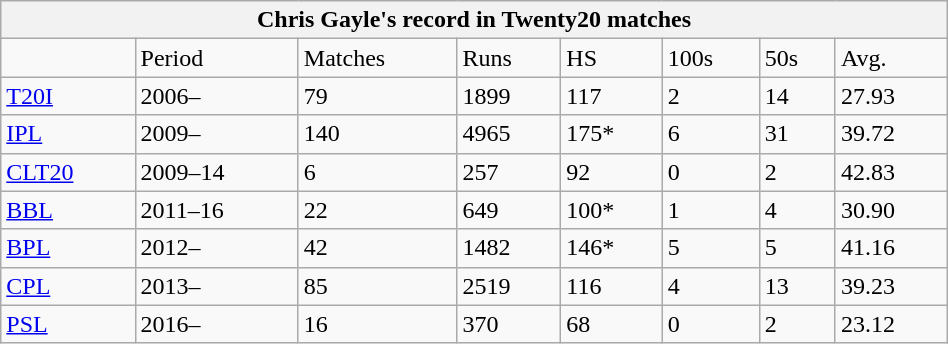<table class="wikitable" style="float:right; margin-left:1em; width:50%;">
<tr>
<th colspan="8"><strong>Chris Gayle's record in Twenty20 matches</strong></th>
</tr>
<tr>
<td> </td>
<td>Period</td>
<td>Matches</td>
<td>Runs</td>
<td>HS</td>
<td>100s</td>
<td>50s</td>
<td>Avg.</td>
</tr>
<tr>
<td><a href='#'>T20I</a></td>
<td>2006–</td>
<td>79</td>
<td>1899</td>
<td>117</td>
<td>2</td>
<td>14</td>
<td>27.93</td>
</tr>
<tr>
<td><a href='#'>IPL</a></td>
<td>2009–</td>
<td>140</td>
<td>4965</td>
<td>175*</td>
<td>6</td>
<td>31</td>
<td>39.72</td>
</tr>
<tr>
<td><a href='#'>CLT20</a></td>
<td>2009–14</td>
<td>6</td>
<td>257</td>
<td>92</td>
<td>0</td>
<td>2</td>
<td>42.83</td>
</tr>
<tr>
<td><a href='#'>BBL</a></td>
<td>2011–16</td>
<td>22</td>
<td>649</td>
<td>100*</td>
<td>1</td>
<td>4</td>
<td>30.90</td>
</tr>
<tr>
<td><a href='#'>BPL</a></td>
<td>2012–</td>
<td>42</td>
<td>1482</td>
<td>146*</td>
<td>5</td>
<td>5</td>
<td>41.16</td>
</tr>
<tr>
<td><a href='#'>CPL</a></td>
<td>2013–</td>
<td>85</td>
<td>2519</td>
<td>116</td>
<td>4</td>
<td>13</td>
<td>39.23</td>
</tr>
<tr>
<td><a href='#'>PSL</a></td>
<td>2016–</td>
<td>16</td>
<td>370</td>
<td>68</td>
<td>0</td>
<td>2</td>
<td>23.12</td>
</tr>
</table>
